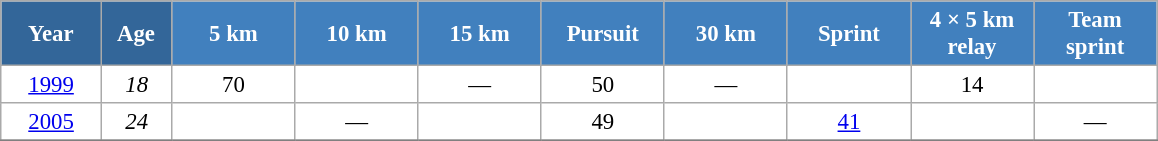<table class="wikitable" style="font-size:95%; text-align:center; border:grey solid 1px; border-collapse:collapse; background:#ffffff;">
<tr>
<th style="background-color:#369; color:white; width:60px;"> Year </th>
<th style="background-color:#369; color:white; width:40px;"> Age </th>
<th style="background-color:#4180be; color:white; width:75px;"> 5 km </th>
<th style="background-color:#4180be; color:white; width:75px;"> 10 km </th>
<th style="background-color:#4180be; color:white; width:75px;"> 15 km </th>
<th style="background-color:#4180be; color:white; width:75px;"> Pursuit </th>
<th style="background-color:#4180be; color:white; width:75px;"> 30 km </th>
<th style="background-color:#4180be; color:white; width:75px;"> Sprint </th>
<th style="background-color:#4180be; color:white; width:75px;"> 4 × 5 km <br> relay </th>
<th style="background-color:#4180be; color:white; width:75px;"> Team <br> sprint </th>
</tr>
<tr>
<td><a href='#'>1999</a></td>
<td><em>18</em></td>
<td>70</td>
<td></td>
<td>—</td>
<td>50</td>
<td>—</td>
<td></td>
<td>14</td>
<td></td>
</tr>
<tr>
<td><a href='#'>2005</a></td>
<td><em>24</em></td>
<td></td>
<td>—</td>
<td></td>
<td>49</td>
<td></td>
<td><a href='#'>41</a></td>
<td></td>
<td>—</td>
</tr>
<tr>
</tr>
</table>
